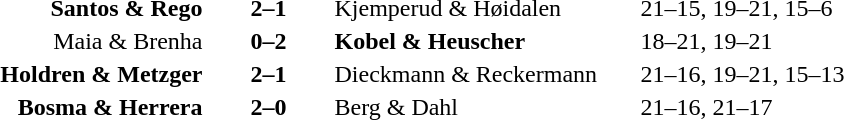<table>
<tr>
<th width=200></th>
<th width=80></th>
<th width=200></th>
<th width=220></th>
</tr>
<tr>
<td align=right><strong>Santos & Rego</strong></td>
<td align=center><strong>2–1</strong></td>
<td align=left>Kjemperud & Høidalen</td>
<td>21–15, 19–21, 15–6</td>
</tr>
<tr>
<td align=right>Maia & Brenha</td>
<td align=center><strong>0–2</strong></td>
<td align=left><strong>Kobel & Heuscher</strong></td>
<td>18–21, 19–21</td>
</tr>
<tr>
<td align=right><strong>Holdren & Metzger</strong></td>
<td align=center><strong>2–1</strong></td>
<td align=left>Dieckmann & Reckermann</td>
<td>21–16, 19–21, 15–13</td>
</tr>
<tr>
<td align=right><strong>Bosma & Herrera</strong></td>
<td align=center><strong>2–0</strong></td>
<td align=left>Berg & Dahl</td>
<td>21–16, 21–17</td>
</tr>
</table>
